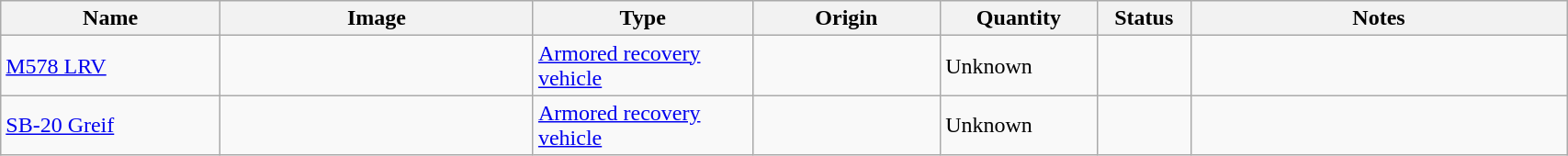<table class="wikitable" style="width:90%;">
<tr>
<th width=14%>Name</th>
<th width=20%>Image</th>
<th width=14%>Type</th>
<th width=12%>Origin</th>
<th width=10%>Quantity</th>
<th width=06%>Status</th>
<th width=24%>Notes</th>
</tr>
<tr>
<td><a href='#'>M578 LRV</a></td>
<td></td>
<td><a href='#'>Armored recovery vehicle</a></td>
<td></td>
<td>Unknown</td>
<td></td>
<td></td>
</tr>
<tr>
<td><a href='#'>SB-20 Greif</a></td>
<td></td>
<td><a href='#'>Armored recovery vehicle</a></td>
<td></td>
<td>Unknown</td>
<td></td>
<td></td>
</tr>
</table>
